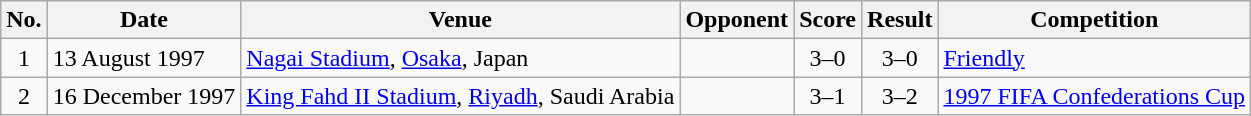<table class="wikitable sortable">
<tr>
<th scope="col">No.</th>
<th scope="col">Date</th>
<th scope="col">Venue</th>
<th scope="col">Opponent</th>
<th scope="col">Score</th>
<th scope="col">Result</th>
<th scope="col">Competition</th>
</tr>
<tr>
<td align="center">1</td>
<td>13 August 1997</td>
<td><a href='#'>Nagai Stadium</a>, <a href='#'>Osaka</a>, Japan</td>
<td></td>
<td align="center">3–0</td>
<td align="center">3–0</td>
<td><a href='#'>Friendly</a></td>
</tr>
<tr>
<td align="center">2</td>
<td>16 December 1997</td>
<td><a href='#'>King Fahd II Stadium</a>, <a href='#'>Riyadh</a>, Saudi Arabia</td>
<td></td>
<td align="center">3–1</td>
<td align="center">3–2</td>
<td><a href='#'>1997 FIFA Confederations Cup</a></td>
</tr>
</table>
